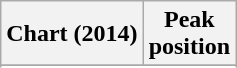<table class="wikitable sortable plainrowheaders" style="text-align:center">
<tr>
<th scope="col">Chart (2014)</th>
<th scope="col">Peak<br>position</th>
</tr>
<tr>
</tr>
<tr>
</tr>
</table>
